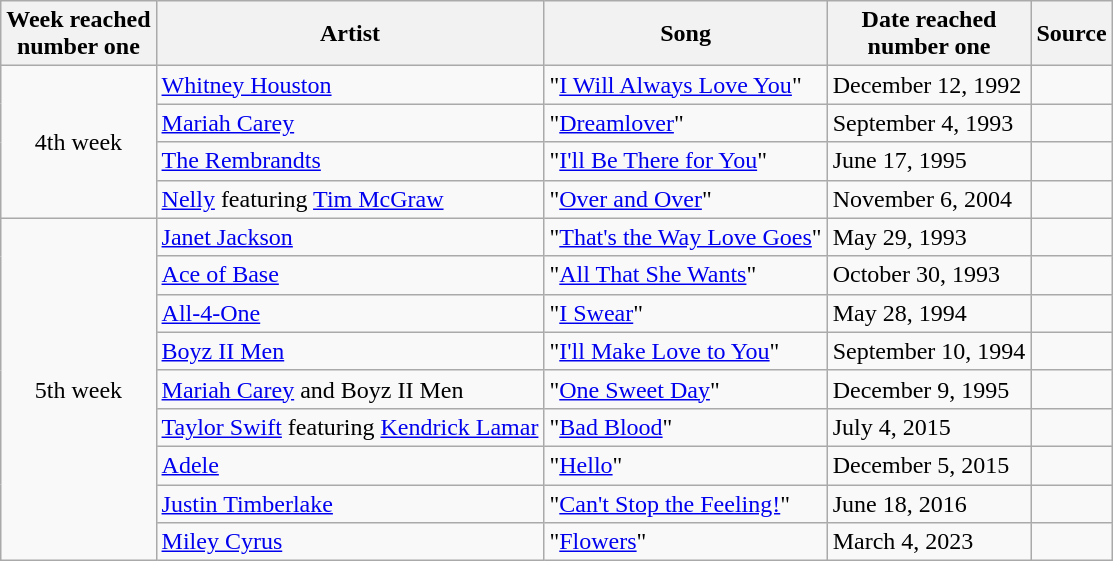<table class="wikitable">
<tr>
<th>Week reached <br> number one</th>
<th>Artist</th>
<th>Song</th>
<th>Date reached <br> number one</th>
<th>Source</th>
</tr>
<tr>
<td rowspan=4 style="text-align:center;">4th week</td>
<td><a href='#'>Whitney Houston</a></td>
<td>"<a href='#'>I Will Always Love You</a>"</td>
<td>December 12, 1992</td>
<td></td>
</tr>
<tr>
<td><a href='#'>Mariah Carey</a></td>
<td>"<a href='#'>Dreamlover</a>"</td>
<td>September 4, 1993</td>
<td></td>
</tr>
<tr>
<td><a href='#'>The Rembrandts</a></td>
<td>"<a href='#'>I'll Be There for You</a>"</td>
<td>June 17, 1995</td>
<td></td>
</tr>
<tr>
<td><a href='#'>Nelly</a> featuring <a href='#'>Tim McGraw</a></td>
<td>"<a href='#'>Over and Over</a>"</td>
<td>November 6, 2004</td>
<td></td>
</tr>
<tr>
<td rowspan=9 style="text-align:center;">5th week</td>
<td><a href='#'>Janet Jackson</a></td>
<td>"<a href='#'>That's the Way Love Goes</a>"</td>
<td>May 29, 1993</td>
<td></td>
</tr>
<tr>
<td><a href='#'>Ace of Base</a></td>
<td>"<a href='#'>All That She Wants</a>"</td>
<td>October 30, 1993</td>
<td></td>
</tr>
<tr>
<td><a href='#'>All-4-One</a></td>
<td>"<a href='#'>I Swear</a>"</td>
<td>May 28, 1994</td>
<td></td>
</tr>
<tr>
<td><a href='#'>Boyz II Men</a></td>
<td>"<a href='#'>I'll Make Love to You</a>"</td>
<td>September 10, 1994</td>
<td></td>
</tr>
<tr>
<td><a href='#'>Mariah Carey</a> and Boyz II Men</td>
<td>"<a href='#'>One Sweet Day</a>"</td>
<td>December 9, 1995</td>
<td></td>
</tr>
<tr>
<td><a href='#'>Taylor Swift</a> featuring <a href='#'>Kendrick Lamar</a></td>
<td>"<a href='#'>Bad Blood</a>"</td>
<td>July 4, 2015</td>
<td></td>
</tr>
<tr>
<td><a href='#'>Adele</a></td>
<td>"<a href='#'>Hello</a>"</td>
<td>December 5, 2015</td>
<td></td>
</tr>
<tr>
<td><a href='#'>Justin Timberlake</a></td>
<td>"<a href='#'>Can't Stop the Feeling!</a>"</td>
<td>June 18, 2016</td>
<td></td>
</tr>
<tr>
<td><a href='#'>Miley Cyrus</a></td>
<td>"<a href='#'>Flowers</a>"</td>
<td>March 4, 2023</td>
<td></td>
</tr>
</table>
